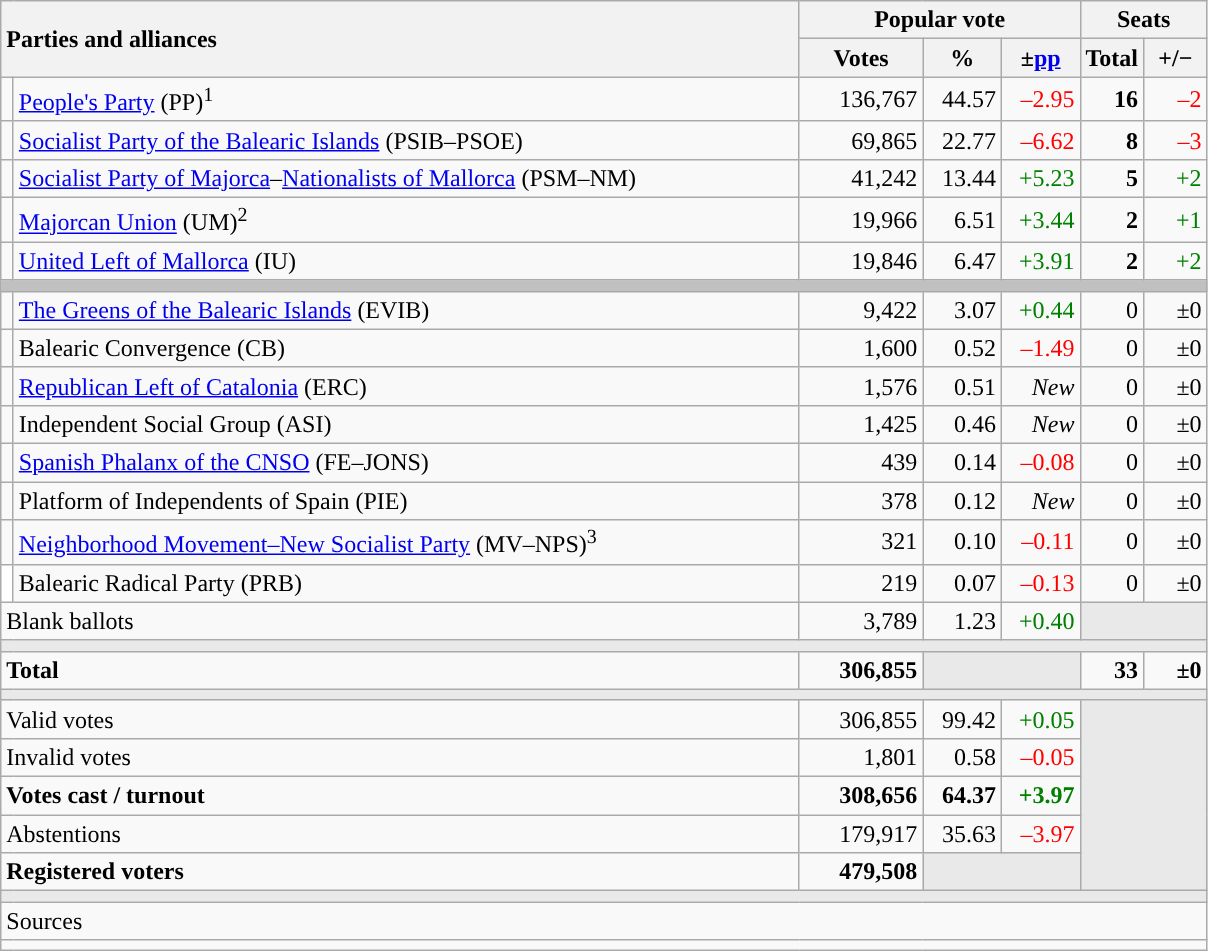<table class="wikitable" style="text-align:right;">
<tr>
<th style="text-align:left;" rowspan="2" colspan="2" width="525">Parties and alliances</th>
<th colspan="3">Popular vote</th>
<th colspan="2">Seats</th>
</tr>
<tr>
<th width="75">Votes</th>
<th width="45">%</th>
<th width="45">±<a href='#'>pp</a></th>
<th width="35">Total</th>
<th width="35">+/−</th>
</tr>
<tr>
<td width="1" style="color:inherit;background:"></td>
<td align="left"><a href='#'>People's Party</a> (PP)<sup>1</sup></td>
<td>136,767</td>
<td>44.57</td>
<td style="color:red;">–2.95</td>
<td><strong>16</strong></td>
<td style="color:red;">–2</td>
</tr>
<tr>
<td style="color:inherit;background:"></td>
<td align="left"><a href='#'>Socialist Party of the Balearic Islands</a> (PSIB–PSOE)</td>
<td>69,865</td>
<td>22.77</td>
<td style="color:red;">–6.62</td>
<td><strong>8</strong></td>
<td style="color:red;">–3</td>
</tr>
<tr>
<td style="color:inherit;background:"></td>
<td align="left"><a href='#'>Socialist Party of Majorca</a>–<a href='#'>Nationalists of Mallorca</a> (PSM–NM)</td>
<td>41,242</td>
<td>13.44</td>
<td style="color:green;">+5.23</td>
<td><strong>5</strong></td>
<td style="color:green;">+2</td>
</tr>
<tr>
<td style="color:inherit;background:"></td>
<td align="left"><a href='#'>Majorcan Union</a> (UM)<sup>2</sup></td>
<td>19,966</td>
<td>6.51</td>
<td style="color:green;">+3.44</td>
<td><strong>2</strong></td>
<td style="color:green;">+1</td>
</tr>
<tr>
<td style="color:inherit;background:"></td>
<td align="left"><a href='#'>United Left of Mallorca</a> (IU)</td>
<td>19,846</td>
<td>6.47</td>
<td style="color:green;">+3.91</td>
<td><strong>2</strong></td>
<td style="color:green;">+2</td>
</tr>
<tr>
<td colspan="7" bgcolor="#C0C0C0"></td>
</tr>
<tr>
<td width="1" style="color:inherit;background:"></td>
<td align="left"><a href='#'>The Greens of the Balearic Islands</a> (EVIB)</td>
<td>9,422</td>
<td>3.07</td>
<td style="color:green;">+0.44</td>
<td>0</td>
<td>±0</td>
</tr>
<tr>
<td style="color:inherit;background:"></td>
<td align="left">Balearic Convergence (CB)</td>
<td>1,600</td>
<td>0.52</td>
<td style="color:red;">–1.49</td>
<td>0</td>
<td>±0</td>
</tr>
<tr>
<td style="color:inherit;background:"></td>
<td align="left"><a href='#'>Republican Left of Catalonia</a> (ERC)</td>
<td>1,576</td>
<td>0.51</td>
<td><em>New</em></td>
<td>0</td>
<td>±0</td>
</tr>
<tr>
<td style="color:inherit;background:"></td>
<td align="left">Independent Social Group (ASI)</td>
<td>1,425</td>
<td>0.46</td>
<td><em>New</em></td>
<td>0</td>
<td>±0</td>
</tr>
<tr>
<td style="color:inherit;background:"></td>
<td align="left"><a href='#'>Spanish Phalanx of the CNSO</a> (FE–JONS)</td>
<td>439</td>
<td>0.14</td>
<td style="color:red;">–0.08</td>
<td>0</td>
<td>±0</td>
</tr>
<tr>
<td style="color:inherit;background:"></td>
<td align="left">Platform of Independents of Spain (PIE)</td>
<td>378</td>
<td>0.12</td>
<td><em>New</em></td>
<td>0</td>
<td>±0</td>
</tr>
<tr>
<td style="color:inherit;background:"></td>
<td align="left"><a href='#'>Neighborhood Movement–New Socialist Party</a> (MV–NPS)<sup>3</sup></td>
<td>321</td>
<td>0.10</td>
<td style="color:red;">–0.11</td>
<td>0</td>
<td>±0</td>
</tr>
<tr>
<td bgcolor="white"></td>
<td align="left">Balearic Radical Party (PRB)</td>
<td>219</td>
<td>0.07</td>
<td style="color:red;">–0.13</td>
<td>0</td>
<td>±0</td>
</tr>
<tr>
<td align="left" colspan="2">Blank ballots</td>
<td>3,789</td>
<td>1.23</td>
<td style="color:green;">+0.40</td>
<td bgcolor="#E9E9E9" colspan="2"></td>
</tr>
<tr>
<td colspan="7" bgcolor="#E9E9E9"></td>
</tr>
<tr style="font-weight:bold;">
<td align="left" colspan="2">Total</td>
<td>306,855</td>
<td bgcolor="#E9E9E9" colspan="2"></td>
<td>33</td>
<td>±0</td>
</tr>
<tr>
<td colspan="7" bgcolor="#E9E9E9"></td>
</tr>
<tr>
<td align="left" colspan="2">Valid votes</td>
<td>306,855</td>
<td>99.42</td>
<td style="color:green;">+0.05</td>
<td bgcolor="#E9E9E9" colspan="2" rowspan="5"></td>
</tr>
<tr>
<td align="left" colspan="2">Invalid votes</td>
<td>1,801</td>
<td>0.58</td>
<td style="color:red;">–0.05</td>
</tr>
<tr style="font-weight:bold;">
<td align="left" colspan="2">Votes cast / turnout</td>
<td>308,656</td>
<td>64.37</td>
<td style="color:green;">+3.97</td>
</tr>
<tr>
<td align="left" colspan="2">Abstentions</td>
<td>179,917</td>
<td>35.63</td>
<td style="color:red;">–3.97</td>
</tr>
<tr style="font-weight:bold;">
<td align="left" colspan="2">Registered voters</td>
<td>479,508</td>
<td bgcolor="#E9E9E9" colspan="2"></td>
</tr>
<tr>
<td colspan="7" bgcolor="#E9E9E9"></td>
</tr>
<tr>
<td align="left" colspan="7">Sources</td>
</tr>
<tr>
<td colspan="7" style="text-align:left; max-width:790px;"></td>
</tr>
</table>
